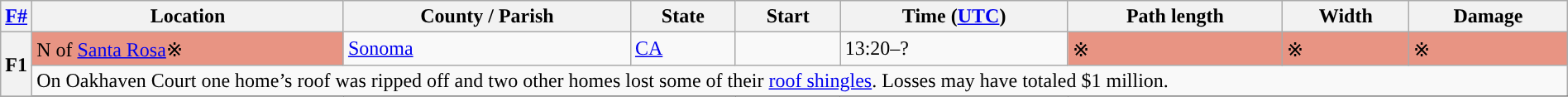<table class="wikitable sortable" style="width:100%;">
<tr>
<th scope="col"  style="width:2%; text-align:center;"><a href='#'>F#</a></th>
<th scope="col" text-align:center;" class="unsortable">Location</th>
<th scope="col" text-align:center;" class="unsortable">County / Parish</th>
<th scope="col" text-align:center;">State</th>
<th scope="col" align="center">Start </th>
<th scope="col" text-align:center;">Time (<a href='#'>UTC</a>)</th>
<th scope="col" text-align:center;">Path length</th>
<th scope="col" text-align:center;">Width</th>
<th scope="col" align="center">Damage</th>
</tr>
<tr>
<th scope="row" rowspan="2" style="background-color:#">F1</th>
<td bgcolor=#E89483>N of <a href='#'>Santa Rosa</a>※</td>
<td><a href='#'>Sonoma</a></td>
<td><a href='#'>CA</a></td>
<td></td>
<td>13:20–?</td>
<td bgcolor=#E89483>※</td>
<td bgcolor=#E89483>※</td>
<td bgcolor=#E89483>※</td>
</tr>
<tr class="expand-child">
<td colspan="9" style=" border-bottom: 1px solid black;">On Oakhaven Court one home’s roof was ripped off and two other homes lost some of their <a href='#'>roof shingles</a>. Losses may have totaled $1 million.</td>
</tr>
<tr>
</tr>
</table>
